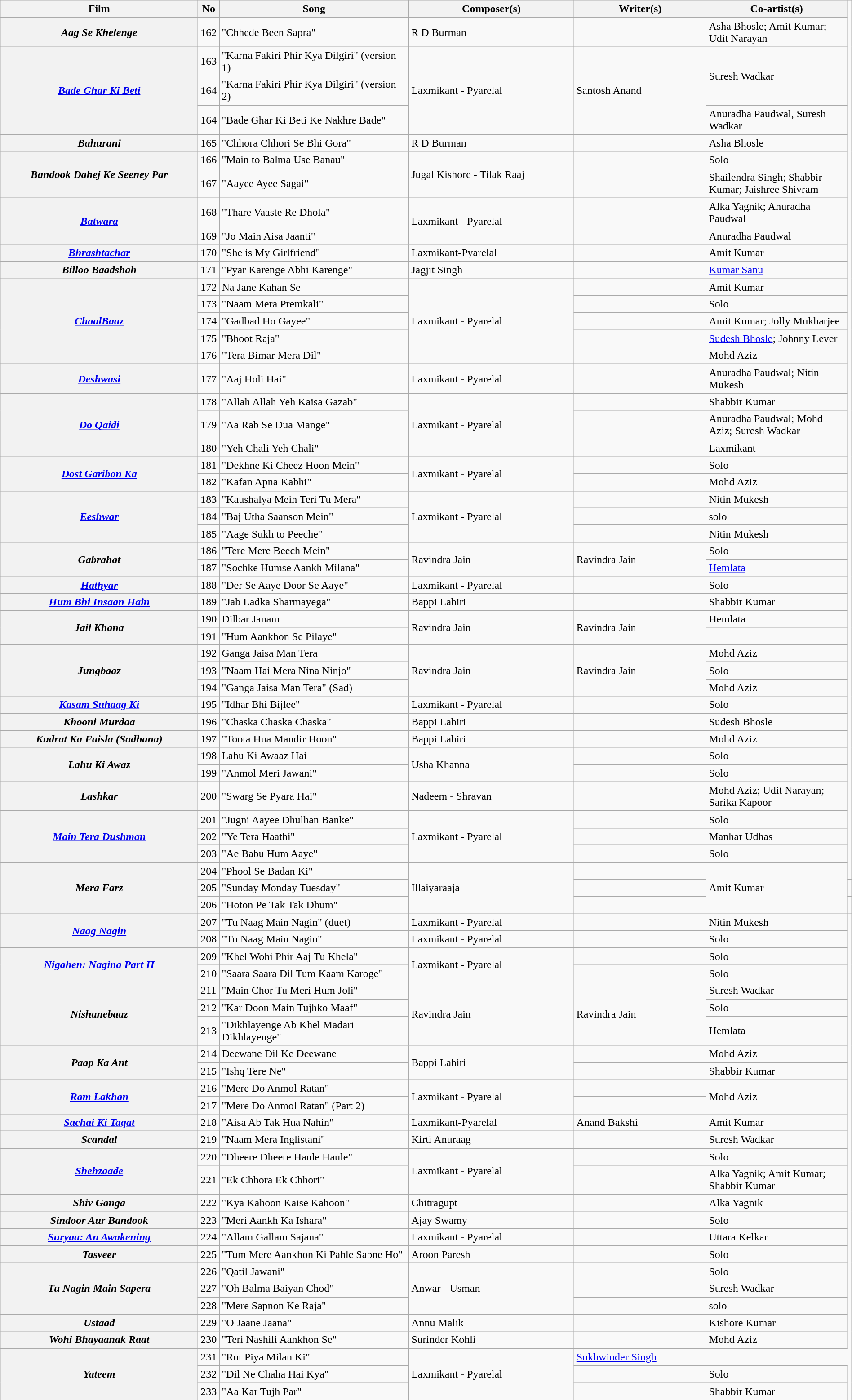<table class="wikitable plainrowheaders" style="width:100%; textcolor:#000">
<tr>
<th scope="col" style="width:24%;">Film</th>
<th>No</th>
<th scope="col" style="width:23%;">Song</th>
<th scope="col" style="width:20%;">Composer(s)</th>
<th scope="col" style="width:16%;">Writer(s)</th>
<th scope="col" style="width:18%;">Co-artist(s)</th>
</tr>
<tr>
<th><em>Aag Se Khelenge</em></th>
<td>162</td>
<td>"Chhede Been Sapra"</td>
<td>R D Burman</td>
<td></td>
<td>Asha Bhosle; Amit Kumar;  Udit Narayan</td>
</tr>
<tr>
<th rowspan="3"><em><a href='#'>Bade Ghar Ki Beti</a></em></th>
<td>163</td>
<td>"Karna Fakiri Phir Kya Dilgiri" (version 1)</td>
<td rowspan=3>Laxmikant - Pyarelal</td>
<td rowspan=3>Santosh Anand</td>
<td Rowspan=2>Suresh Wadkar</td>
</tr>
<tr>
<td>164</td>
<td>"Karna Fakiri Phir Kya Dilgiri" (version 2)</td>
</tr>
<tr>
<td>164</td>
<td>"Bade Ghar Ki Beti Ke Nakhre Bade"</td>
<td>Anuradha Paudwal, Suresh Wadkar</td>
</tr>
<tr>
<th><em>Bahurani</em></th>
<td>165</td>
<td>"Chhora Chhori Se Bhi Gora"</td>
<td>R D Burman</td>
<td></td>
<td>Asha Bhosle</td>
</tr>
<tr>
<th rowspan=2><em>Bandook Dahej Ke Seeney Par</em></th>
<td>166</td>
<td>"Main to Balma Use Banau"</td>
<td rowspan=2>Jugal Kishore - Tilak Raaj</td>
<td></td>
<td>Solo</td>
</tr>
<tr>
<td>167</td>
<td>"Aayee Ayee Sagai"</td>
<td></td>
<td>Shailendra Singh; Shabbir Kumar; Jaishree Shivram</td>
</tr>
<tr>
<th rowspan=2><em><a href='#'>Batwara</a></em></th>
<td>168</td>
<td>"Thare Vaaste Re Dhola"</td>
<td rowspan=2>Laxmikant - Pyarelal</td>
<td></td>
<td>Alka Yagnik; Anuradha Paudwal</td>
</tr>
<tr>
<td>169</td>
<td>"Jo Main Aisa Jaanti"</td>
<td></td>
<td>Anuradha Paudwal</td>
</tr>
<tr>
<th><em><a href='#'>Bhrashtachar</a></em></th>
<td>170</td>
<td>"She is My Girlfriend"</td>
<td>Laxmikant-Pyarelal</td>
<td></td>
<td>Amit Kumar</td>
</tr>
<tr>
<th><em>Billoo Baadshah</em></th>
<td>171</td>
<td>"Pyar Karenge Abhi Karenge"</td>
<td>Jagjit Singh</td>
<td></td>
<td><a href='#'>Kumar Sanu</a></td>
</tr>
<tr>
<th rowspan=5><em><a href='#'>ChaalBaaz</a></em></th>
<td>172</td>
<td>Na Jane Kahan Se</td>
<td rowspan=5>Laxmikant - Pyarelal</td>
<td></td>
<td>Amit Kumar</td>
</tr>
<tr>
<td>173</td>
<td>"Naam Mera Premkali"</td>
<td></td>
<td>Solo</td>
</tr>
<tr>
<td>174</td>
<td>"Gadbad Ho Gayee"</td>
<td></td>
<td>Amit Kumar; Jolly Mukharjee</td>
</tr>
<tr>
<td>175</td>
<td>"Bhoot Raja"</td>
<td></td>
<td><a href='#'>Sudesh Bhosle</a>; Johnny Lever</td>
</tr>
<tr>
<td>176</td>
<td>"Tera Bimar Mera Dil"</td>
<td></td>
<td>Mohd Aziz</td>
</tr>
<tr>
<th><em><a href='#'>Deshwasi</a></em></th>
<td>177</td>
<td>"Aaj Holi Hai"</td>
<td>Laxmikant - Pyarelal</td>
<td></td>
<td>Anuradha Paudwal;  Nitin Mukesh</td>
</tr>
<tr>
<th rowspan=3><em><a href='#'>Do Qaidi</a></em></th>
<td>178</td>
<td>"Allah Allah Yeh Kaisa Gazab"</td>
<td rowspan=3>Laxmikant - Pyarelal</td>
<td></td>
<td>Shabbir Kumar</td>
</tr>
<tr>
<td>179</td>
<td>"Aa Rab Se Dua Mange"</td>
<td></td>
<td>Anuradha Paudwal;  Mohd Aziz; Suresh Wadkar</td>
</tr>
<tr>
<td>180</td>
<td>"Yeh Chali Yeh Chali"</td>
<td></td>
<td>Laxmikant</td>
</tr>
<tr>
<th rowspan=2><em><a href='#'>Dost Garibon Ka</a></em></th>
<td>181</td>
<td>"Dekhne Ki Cheez Hoon Mein"</td>
<td rowspan=2>Laxmikant - Pyarelal</td>
<td></td>
<td>Solo</td>
</tr>
<tr>
<td>182</td>
<td>"Kafan Apna Kabhi"</td>
<td></td>
<td>Mohd Aziz</td>
</tr>
<tr>
<th rowspan=3><em><a href='#'>Eeshwar</a></em></th>
<td>183</td>
<td>"Kaushalya Mein Teri Tu Mera"</td>
<td rowspan=3>Laxmikant - Pyarelal</td>
<td></td>
<td rowspan=1>Nitin Mukesh</td>
</tr>
<tr>
<td>184</td>
<td>"Baj Utha Saanson Mein"</td>
<td></td>
<td>solo</td>
</tr>
<tr>
<td>185</td>
<td>"Aage Sukh to Peeche"</td>
<td></td>
<td>Nitin Mukesh</td>
</tr>
<tr>
<th rowspan=2><em>Gabrahat</em></th>
<td>186</td>
<td>"Tere Mere Beech Mein"</td>
<td rowspan=2>Ravindra Jain</td>
<td rowspan=2>Ravindra Jain</td>
<td>Solo</td>
</tr>
<tr>
<td>187</td>
<td>"Sochke Humse Aankh Milana"</td>
<td><a href='#'>Hemlata</a></td>
</tr>
<tr>
<th><em><a href='#'>Hathyar</a></em></th>
<td>188</td>
<td>"Der Se Aaye Door Se Aaye"</td>
<td>Laxmikant - Pyarelal</td>
<td></td>
<td>Solo</td>
</tr>
<tr>
<th><em><a href='#'>Hum Bhi Insaan Hain</a></em></th>
<td>189</td>
<td>"Jab Ladka Sharmayega"</td>
<td>Bappi Lahiri</td>
<td></td>
<td>Shabbir Kumar</td>
</tr>
<tr>
<th rowspan=2><em>Jail Khana</em></th>
<td>190</td>
<td>Dilbar Janam</td>
<td rowspan=2>Ravindra Jain</td>
<td rowspan=2>Ravindra Jain</td>
<td>Hemlata</td>
</tr>
<tr>
<td>191</td>
<td>"Hum Aankhon Se Pilaye"</td>
<td></td>
</tr>
<tr>
<th rowspan=3><em>Jungbaaz</em></th>
<td>192</td>
<td>Ganga Jaisa Man Tera</td>
<td rowspan=3>Ravindra Jain</td>
<td rowspan=3>Ravindra Jain</td>
<td>Mohd Aziz</td>
</tr>
<tr>
<td>193</td>
<td>"Naam Hai Mera Nina Ninjo"</td>
<td>Solo</td>
</tr>
<tr>
<td>194</td>
<td>"Ganga Jaisa Man Tera" (Sad)</td>
<td>Mohd Aziz</td>
</tr>
<tr>
<th rowspan=1><em><a href='#'>Kasam Suhaag Ki</a></em></th>
<td>195</td>
<td>"Idhar Bhi Bijlee"</td>
<td>Laxmikant - Pyarelal</td>
<td></td>
<td>Solo</td>
</tr>
<tr>
<th><em>Khooni Murdaa</em></th>
<td>196</td>
<td>"Chaska Chaska Chaska"</td>
<td>Bappi Lahiri</td>
<td></td>
<td>Sudesh Bhosle</td>
</tr>
<tr>
<th><em>Kudrat Ka Faisla (Sadhana)</em></th>
<td>197</td>
<td>"Toota Hua Mandir Hoon"</td>
<td>Bappi Lahiri</td>
<td></td>
<td>Mohd Aziz</td>
</tr>
<tr>
<th rowspan=2><em>Lahu Ki Awaz</em></th>
<td>198</td>
<td>Lahu Ki Awaaz Hai</td>
<td rowspan=2>Usha Khanna</td>
<td></td>
<td>Solo</td>
</tr>
<tr>
<td>199</td>
<td>"Anmol Meri Jawani"</td>
<td></td>
<td>Solo</td>
</tr>
<tr>
<th><em>Lashkar</em></th>
<td>200</td>
<td>"Swarg Se Pyara Hai"</td>
<td>Nadeem - Shravan</td>
<td></td>
<td>Mohd Aziz;  Udit Narayan; Sarika Kapoor</td>
</tr>
<tr>
<th rowspan=3><em><a href='#'>Main Tera Dushman</a></em></th>
<td>201</td>
<td>"Jugni Aayee Dhulhan Banke"</td>
<td rowspan=3>Laxmikant - Pyarelal</td>
<td></td>
<td>Solo</td>
</tr>
<tr>
<td>202</td>
<td>"Ye Tera Haathi"</td>
<td></td>
<td>Manhar Udhas</td>
</tr>
<tr>
<td>203</td>
<td>"Ae Babu Hum Aaye"</td>
<td></td>
<td>Solo</td>
</tr>
<tr>
<th rowspan=3><em>Mera Farz</em></th>
<td>204</td>
<td>"Phool Se Badan Ki"</td>
<td rowspan=3>Illaiyaraaja</td>
<td></td>
<td rowspan=3>Amit Kumar</td>
</tr>
<tr>
<td>205</td>
<td>"Sunday Monday Tuesday"</td>
<td></td>
<td></td>
</tr>
<tr>
<td>206</td>
<td>"Hoton Pe Tak Tak Dhum"</td>
<td></td>
<td></td>
</tr>
<tr>
<th rowspan=2><em><a href='#'>Naag Nagin</a></em></th>
<td>207</td>
<td>"Tu Naag Main Nagin" (duet)</td>
<td>Laxmikant - Pyarelal</td>
<td></td>
<td>Nitin Mukesh</td>
</tr>
<tr>
<td>208</td>
<td>"Tu Naag Main Nagin"</td>
<td>Laxmikant - Pyarelal</td>
<td></td>
<td>Solo</td>
</tr>
<tr>
<th rowspan=2><em><a href='#'>Nigahen: Nagina Part II</a></em></th>
<td>209</td>
<td>"Khel Wohi Phir Aaj Tu Khela"</td>
<td rowspan=2>Laxmikant - Pyarelal</td>
<td></td>
<td>Solo</td>
</tr>
<tr>
<td>210</td>
<td>"Saara Saara Dil Tum Kaam Karoge"</td>
<td></td>
<td>Solo</td>
</tr>
<tr>
<th rowspan=3><em>Nishanebaaz</em></th>
<td>211</td>
<td>"Main Chor Tu Meri Hum Joli"</td>
<td rowspan=3>Ravindra Jain</td>
<td rowspan=3>Ravindra Jain</td>
<td>Suresh Wadkar</td>
</tr>
<tr>
<td>212</td>
<td>"Kar Doon Main Tujhko Maaf"</td>
<td>Solo</td>
</tr>
<tr>
<td>213</td>
<td>"Dikhlayenge Ab Khel Madari Dikhlayenge"</td>
<td>Hemlata</td>
</tr>
<tr>
<th rowspan=2><em>Paap Ka Ant</em></th>
<td>214</td>
<td>Deewane Dil Ke Deewane</td>
<td rowspan=2>Bappi Lahiri</td>
<td></td>
<td>Mohd Aziz</td>
</tr>
<tr>
<td>215</td>
<td>"Ishq Tere Ne"</td>
<td></td>
<td>Shabbir Kumar</td>
</tr>
<tr>
<th rowspan="2"><em><a href='#'>Ram Lakhan</a></em></th>
<td>216</td>
<td>"Mere Do Anmol Ratan"</td>
<td rowspan="2">Laxmikant - Pyarelal</td>
<td></td>
<td rowspan="2">Mohd Aziz</td>
</tr>
<tr>
<td>217</td>
<td>"Mere Do Anmol Ratan" (Part 2)</td>
<td></td>
</tr>
<tr>
<th><em><a href='#'>Sachai Ki Taqat</a></em></th>
<td>218</td>
<td>"Aisa Ab Tak Hua Nahin"</td>
<td>Laxmikant-Pyarelal</td>
<td>Anand Bakshi</td>
<td>Amit Kumar</td>
</tr>
<tr>
<th><em>Scandal</em></th>
<td>219</td>
<td>"Naam Mera Inglistani"</td>
<td>Kirti Anuraag</td>
<td></td>
<td>Suresh Wadkar</td>
</tr>
<tr>
<th rowspan=2><em><a href='#'>Shehzaade</a></em></th>
<td>220</td>
<td>"Dheere Dheere Haule Haule"</td>
<td rowspan=2>Laxmikant - Pyarelal</td>
<td></td>
<td>Solo</td>
</tr>
<tr>
<td>221</td>
<td>"Ek Chhora Ek Chhori"</td>
<td></td>
<td>Alka Yagnik;  Amit Kumar; Shabbir Kumar</td>
</tr>
<tr>
<th><em>Shiv Ganga</em></th>
<td>222</td>
<td>"Kya Kahoon Kaise Kahoon"</td>
<td>Chitragupt</td>
<td></td>
<td>Alka Yagnik</td>
</tr>
<tr>
<th><em>Sindoor Aur Bandook</em></th>
<td>223</td>
<td>"Meri Aankh Ka Ishara"</td>
<td>Ajay Swamy</td>
<td></td>
<td>Solo</td>
</tr>
<tr>
<th><em><a href='#'>Suryaa: An Awakening</a></em></th>
<td>224</td>
<td>"Allam Gallam Sajana"</td>
<td>Laxmikant - Pyarelal</td>
<td></td>
<td>Uttara Kelkar</td>
</tr>
<tr>
<th><em>Tasveer</em></th>
<td>225</td>
<td>"Tum Mere Aankhon Ki Pahle Sapne Ho"</td>
<td>Aroon Paresh</td>
<td></td>
<td>Solo</td>
</tr>
<tr>
<th rowspan=3><em>Tu Nagin Main Sapera</em></th>
<td>226</td>
<td>"Qatil Jawani"</td>
<td rowspan=3>Anwar - Usman</td>
<td></td>
<td>Solo</td>
</tr>
<tr>
<td>227</td>
<td>"Oh Balma Baiyan Chod"</td>
<td></td>
<td>Suresh Wadkar</td>
</tr>
<tr>
<td>228</td>
<td>"Mere Sapnon Ke Raja"</td>
<td></td>
<td>solo</td>
</tr>
<tr>
<th><em>Ustaad</em></th>
<td>229</td>
<td>"O Jaane Jaana"</td>
<td>Annu Malik</td>
<td></td>
<td>Kishore Kumar</td>
</tr>
<tr>
<th><em>Wohi Bhayaanak Raat</em></th>
<td>230</td>
<td>"Teri Nashili Aankhon Se"</td>
<td>Surinder Kohli</td>
<td></td>
<td>Mohd Aziz</td>
</tr>
<tr>
<th rowspan=3><em>Yateem</em></th>
<td>231</td>
<td>"Rut Piya Milan Ki"</td>
<td rowspan=3>Laxmikant - Pyarelal</td>
<td><a href='#'>Sukhwinder Singh</a></td>
</tr>
<tr>
<td>232</td>
<td>"Dil Ne Chaha Hai Kya"</td>
<td></td>
<td>Solo</td>
</tr>
<tr>
<td>233</td>
<td>"Aa Kar Tujh Par"</td>
<td></td>
<td>Shabbir Kumar</td>
</tr>
<tr>
</tr>
</table>
